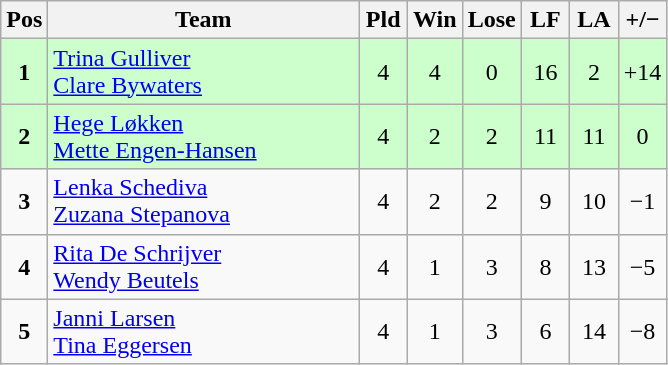<table class="wikitable" style="font-size: 100%">
<tr>
<th width=20>Pos</th>
<th width=200>Team</th>
<th width=25>Pld</th>
<th width=25>Win</th>
<th width=25>Lose</th>
<th width=25>LF</th>
<th width=25>LA</th>
<th width=25>+/−</th>
</tr>
<tr align=center style="background: #ccffcc;">
<td><strong>1</strong></td>
<td align="left"> <a href='#'>Trina Gulliver</a><br> <a href='#'>Clare Bywaters</a></td>
<td>4</td>
<td>4</td>
<td>0</td>
<td>16</td>
<td>2</td>
<td>+14</td>
</tr>
<tr align=center style="background: #ccffcc;">
<td><strong>2</strong></td>
<td align="left"> <a href='#'>Hege Løkken</a><br> <a href='#'>Mette Engen-Hansen</a></td>
<td>4</td>
<td>2</td>
<td>2</td>
<td>11</td>
<td>11</td>
<td>0</td>
</tr>
<tr align=center>
<td><strong>3</strong></td>
<td align="left"> <a href='#'>Lenka Schediva</a><br> <a href='#'>Zuzana Stepanova</a></td>
<td>4</td>
<td>2</td>
<td>2</td>
<td>9</td>
<td>10</td>
<td>−1</td>
</tr>
<tr align=center>
<td><strong>4</strong></td>
<td align="left"> <a href='#'>Rita De Schrijver</a><br> <a href='#'>Wendy Beutels</a></td>
<td>4</td>
<td>1</td>
<td>3</td>
<td>8</td>
<td>13</td>
<td>−5</td>
</tr>
<tr align=center>
<td><strong>5</strong></td>
<td align="left"> <a href='#'>Janni Larsen</a><br> <a href='#'>Tina Eggersen</a></td>
<td>4</td>
<td>1</td>
<td>3</td>
<td>6</td>
<td>14</td>
<td>−8</td>
</tr>
</table>
